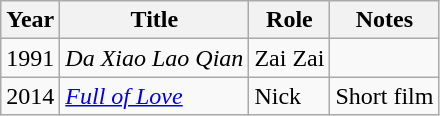<table class="wikitable sortable">
<tr>
<th>Year</th>
<th>Title</th>
<th>Role</th>
<th class="unsortable">Notes</th>
</tr>
<tr>
<td>1991</td>
<td><em>Da Xiao Lao Qian</em></td>
<td>Zai Zai</td>
<td></td>
</tr>
<tr>
<td>2014</td>
<td><em><a href='#'>Full of Love</a></em></td>
<td>Nick</td>
<td>Short film</td>
</tr>
</table>
